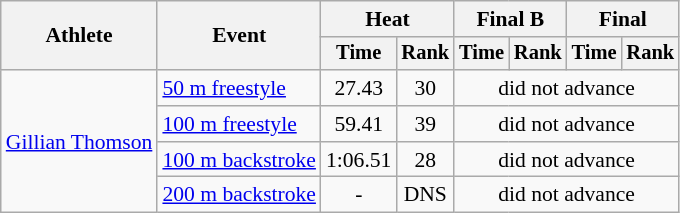<table class=wikitable style="font-size:90%">
<tr>
<th rowspan="2">Athlete</th>
<th rowspan="2">Event</th>
<th colspan="2">Heat</th>
<th colspan="2">Final B</th>
<th colspan="2">Final</th>
</tr>
<tr style="font-size:95%">
<th>Time</th>
<th>Rank</th>
<th>Time</th>
<th>Rank</th>
<th>Time</th>
<th>Rank</th>
</tr>
<tr align=center>
<td align=left rowspan=4><a href='#'>Gillian Thomson</a></td>
<td align=left><a href='#'>50 m freestyle</a></td>
<td>27.43</td>
<td>30</td>
<td colspan=6>did not advance</td>
</tr>
<tr align=center>
<td align=left><a href='#'>100 m freestyle</a></td>
<td>59.41</td>
<td>39</td>
<td colspan=4>did not advance</td>
</tr>
<tr align=center>
<td align=left><a href='#'>100 m backstroke</a></td>
<td>1:06.51</td>
<td>28</td>
<td colspan=4>did not advance</td>
</tr>
<tr align=center>
<td align=left><a href='#'>200 m backstroke</a></td>
<td>-</td>
<td>DNS</td>
<td colspan=4>did not advance</td>
</tr>
</table>
